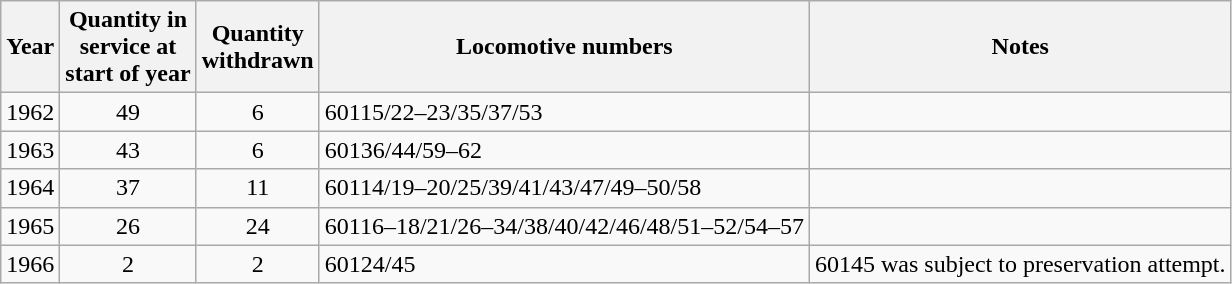<table class="wikitable" style=text-align:center>
<tr>
<th>Year</th>
<th>Quantity in<br>service at<br>start of year</th>
<th>Quantity<br>withdrawn</th>
<th>Locomotive numbers</th>
<th>Notes</th>
</tr>
<tr>
<td>1962</td>
<td>49</td>
<td>6</td>
<td align=left>60115/22–23/35/37/53</td>
<td align=left></td>
</tr>
<tr>
<td>1963</td>
<td>43</td>
<td>6</td>
<td align=left>60136/44/59–62</td>
<td align=left></td>
</tr>
<tr>
<td>1964</td>
<td>37</td>
<td>11</td>
<td align=left>60114/19–20/25/39/41/43/47/49–50/58</td>
<td align=left></td>
</tr>
<tr>
<td>1965</td>
<td>26</td>
<td>24</td>
<td align=left>60116–18/21/26–34/38/40/42/46/48/51–52/54–57</td>
<td align=left></td>
</tr>
<tr>
<td>1966</td>
<td>2</td>
<td>2</td>
<td align=left>60124/45</td>
<td align=left>60145 was subject to preservation attempt.</td>
</tr>
</table>
